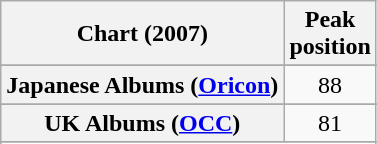<table class="wikitable plainrowheaders sortable">
<tr>
<th scope="col">Chart (2007)</th>
<th scope="col">Peak<br>position</th>
</tr>
<tr>
</tr>
<tr>
</tr>
<tr>
</tr>
<tr>
</tr>
<tr>
</tr>
<tr>
<th scope="row">Japanese Albums (<a href='#'>Oricon</a>)</th>
<td align=center>88</td>
</tr>
<tr>
</tr>
<tr>
<th scope="row">UK Albums (<a href='#'>OCC</a>)</th>
<td align=center>81</td>
</tr>
<tr>
</tr>
<tr>
</tr>
<tr>
</tr>
</table>
